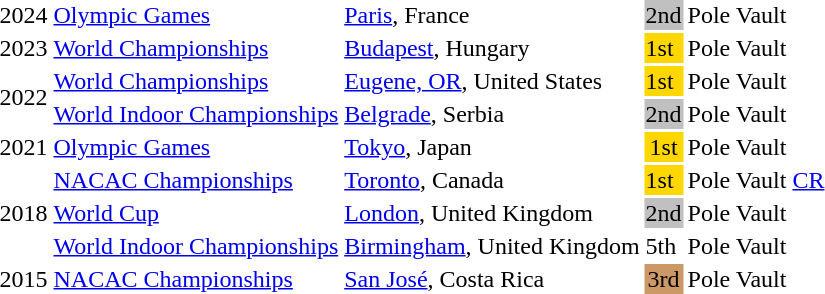<table>
<tr>
<td>2024</td>
<td><a href='#'>Olympic Games</a></td>
<td><a href='#'>Paris</a>, France</td>
<td align = "center "bgcolor = silver>2nd</td>
<td>Pole Vault</td>
<td><a href='#'></a></td>
</tr>
<tr>
<td rowspan = 1>2023</td>
<td><a href='#'>World Championships</a></td>
<td><a href='#'>Budapest</a>, Hungary</td>
<td bgcolor=gold>1st</td>
<td>Pole Vault</td>
<td> </td>
</tr>
<tr>
<td rowspan = 2>2022</td>
<td><a href='#'>World Championships</a></td>
<td><a href='#'>Eugene, OR</a>, United States</td>
<td bgcolor=gold>1st</td>
<td>Pole Vault</td>
<td><a href='#'></a> </td>
</tr>
<tr>
<td><a href='#'>World Indoor Championships</a></td>
<td><a href='#'>Belgrade</a>, Serbia</td>
<td bgcolor=silver>2nd</td>
<td>Pole Vault</td>
<td><a href='#'></a></td>
</tr>
<tr>
<td>2021</td>
<td><a href='#'>Olympic Games</a></td>
<td><a href='#'>Tokyo</a>, Japan</td>
<td align = "center "bgcolor = gold>1st</td>
<td>Pole Vault</td>
<td><a href='#'></a></td>
</tr>
<tr>
<td rowspan=3>2018</td>
<td><a href='#'>NACAC Championships</a></td>
<td><a href='#'>Toronto</a>, Canada</td>
<td bgcolor=gold>1st</td>
<td>Pole Vault</td>
<td> <a href='#'>CR</a></td>
</tr>
<tr>
<td><a href='#'>World Cup</a></td>
<td><a href='#'>London</a>, United Kingdom</td>
<td bgcolor=silver>2nd</td>
<td>Pole Vault</td>
<td></td>
</tr>
<tr>
<td><a href='#'>World Indoor Championships</a></td>
<td><a href='#'>Birmingham</a>, United Kingdom</td>
<td>5th</td>
<td>Pole Vault</td>
<td><a href='#'></a></td>
</tr>
<tr>
<td>2015</td>
<td><a href='#'>NACAC Championships</a></td>
<td><a href='#'>San José</a>, Costa Rica</td>
<td align = "center "bgcolor = cc9966>3rd</td>
<td>Pole Vault</td>
<td></td>
</tr>
</table>
